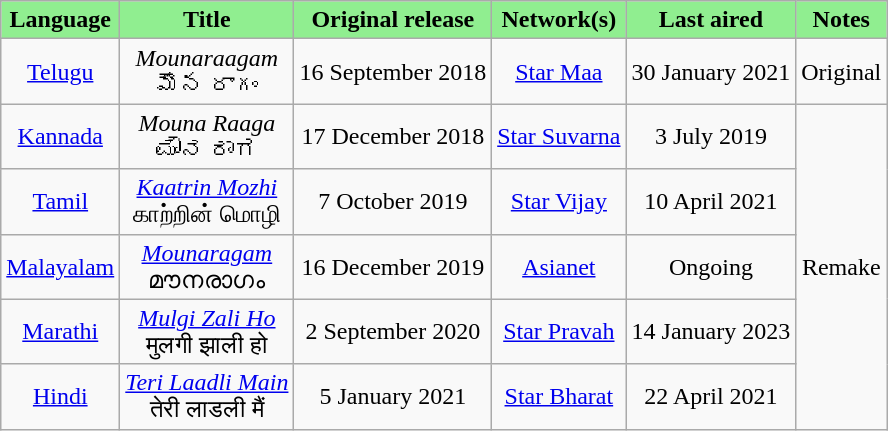<table class="wikitable" style="text-align:center;">
<tr>
<th style="background:LightGreen;">Language</th>
<th style="background:LightGreen;">Title</th>
<th style="background:LightGreen;">Original release</th>
<th style="background:LightGreen;">Network(s)</th>
<th style="background:LightGreen;">Last aired</th>
<th style="background:LightGreen;">Notes</th>
</tr>
<tr>
<td><a href='#'>Telugu</a></td>
<td><em>Mounaraagam</em> <br> మౌన రాగం</td>
<td>16 September 2018</td>
<td><a href='#'>Star Maa</a></td>
<td>30 January 2021</td>
<td>Original</td>
</tr>
<tr>
<td><a href='#'>Kannada</a></td>
<td><em>Mouna Raaga</em> <br> ಮೌನ ರಾಗ</td>
<td>17 December 2018</td>
<td><a href='#'>Star Suvarna</a></td>
<td>3 July 2019</td>
<td rowspan="5">Remake</td>
</tr>
<tr>
<td><a href='#'>Tamil</a></td>
<td><em><a href='#'>Kaatrin Mozhi</a></em> <br> காற்றின் மொழி</td>
<td>7 October 2019</td>
<td><a href='#'>Star Vijay</a></td>
<td>10 April 2021</td>
</tr>
<tr>
<td><a href='#'>Malayalam</a></td>
<td><em><a href='#'>Mounaragam</a></em> <br> മൗനരാഗം</td>
<td>16 December 2019</td>
<td><a href='#'>Asianet</a></td>
<td>Ongoing</td>
</tr>
<tr>
<td><a href='#'>Marathi</a></td>
<td><em><a href='#'>Mulgi Zali Ho</a></em> <br> मुलगी झाली हो</td>
<td>2 September 2020</td>
<td><a href='#'>Star Pravah</a></td>
<td>14 January 2023</td>
</tr>
<tr>
<td><a href='#'>Hindi</a></td>
<td><em><a href='#'>Teri Laadli Main</a></em> <br> तेरी लाडली मैं</td>
<td>5 January 2021</td>
<td><a href='#'>Star Bharat</a></td>
<td>22 April 2021</td>
</tr>
</table>
